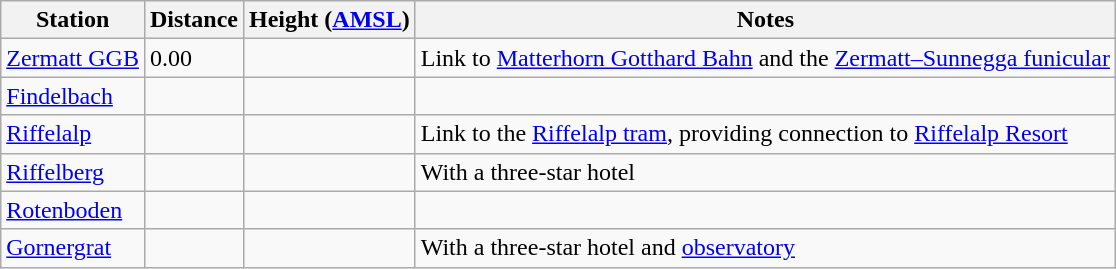<table class="wikitable sortable">
<tr>
<th>Station</th>
<th>Distance</th>
<th>Height (<a href='#'>AMSL</a>)</th>
<th>Notes</th>
</tr>
<tr>
<td><a href='#'>Zermatt GGB</a></td>
<td><div>0.00</div></td>
<td><div></div></td>
<td>Link to <a href='#'>Matterhorn Gotthard Bahn</a> and the <a href='#'>Zermatt–Sunnegga funicular</a></td>
</tr>
<tr>
<td><a href='#'>Findelbach</a></td>
<td><div></div></td>
<td><div></div></td>
<td></td>
</tr>
<tr>
<td><a href='#'>Riffelalp</a></td>
<td><div></div></td>
<td><div></div></td>
<td>Link to the <a href='#'>Riffelalp tram</a>, providing connection to <a href='#'>Riffelalp Resort</a></td>
</tr>
<tr>
<td><a href='#'>Riffelberg</a></td>
<td><div></div></td>
<td><div></div></td>
<td>With a three-star hotel</td>
</tr>
<tr>
<td><a href='#'>Rotenboden</a></td>
<td><div></div></td>
<td><div></div></td>
<td></td>
</tr>
<tr>
<td><a href='#'>Gornergrat</a></td>
<td><div></div></td>
<td><div></div></td>
<td>With a three-star hotel and <a href='#'>observatory</a></td>
</tr>
</table>
